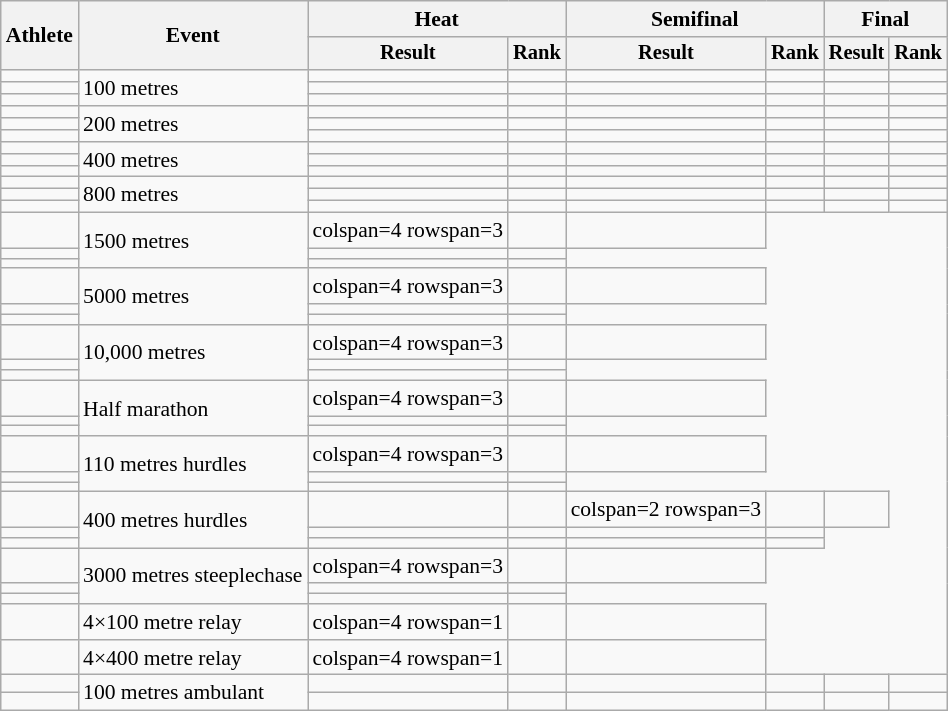<table class="wikitable" style="font-size:90%">
<tr>
<th rowspan="2">Athlete</th>
<th rowspan="2">Event</th>
<th colspan="2">Heat</th>
<th colspan="2">Semifinal</th>
<th colspan="2">Final</th>
</tr>
<tr style="font-size:95%">
<th>Result</th>
<th>Rank</th>
<th>Result</th>
<th>Rank</th>
<th>Result</th>
<th>Rank</th>
</tr>
<tr style=text-align:center>
<td style=text-align:left></td>
<td style=text-align:left rowspan=3>100 metres</td>
<td></td>
<td></td>
<td></td>
<td></td>
<td></td>
<td></td>
</tr>
<tr style=text-align:center>
<td style=text-align:left></td>
<td></td>
<td></td>
<td></td>
<td></td>
<td></td>
<td></td>
</tr>
<tr style=text-align:center>
<td style=text-align:left></td>
<td></td>
<td></td>
<td></td>
<td></td>
<td></td>
<td></td>
</tr>
<tr style=text-align:center>
<td style=text-align:left></td>
<td style=text-align:left rowspan=3>200 metres</td>
<td></td>
<td></td>
<td></td>
<td></td>
<td></td>
<td></td>
</tr>
<tr style=text-align:center>
<td style=text-align:left></td>
<td></td>
<td></td>
<td></td>
<td></td>
<td></td>
<td></td>
</tr>
<tr style=text-align:center>
<td style=text-align:left></td>
<td></td>
<td></td>
<td></td>
<td></td>
<td></td>
<td></td>
</tr>
<tr style=text-align:center>
<td style=text-align:left></td>
<td style=text-align:left rowspan=3>400 metres</td>
<td></td>
<td></td>
<td></td>
<td></td>
<td></td>
<td></td>
</tr>
<tr style=text-align:center>
<td style=text-align:left></td>
<td></td>
<td></td>
<td></td>
<td></td>
<td></td>
<td></td>
</tr>
<tr style=text-align:center>
<td style=text-align:left></td>
<td></td>
<td></td>
<td></td>
<td></td>
<td></td>
<td></td>
</tr>
<tr style=text-align:center>
<td style=text-align:left></td>
<td style=text-align:left rowspan=3>800 metres</td>
<td></td>
<td></td>
<td></td>
<td></td>
<td></td>
<td></td>
</tr>
<tr style=text-align:center>
<td style=text-align:left></td>
<td></td>
<td></td>
<td></td>
<td></td>
<td></td>
<td></td>
</tr>
<tr style=text-align:center>
<td style=text-align:left></td>
<td></td>
<td></td>
<td></td>
<td></td>
<td></td>
<td></td>
</tr>
<tr style=text-align:center>
<td style=text-align:left></td>
<td style=text-align:left rowspan=3>1500 metres</td>
<td>colspan=4 rowspan=3 </td>
<td></td>
<td></td>
</tr>
<tr style=text-align:center>
<td style=text-align:left></td>
<td></td>
<td></td>
</tr>
<tr style=text-align:center>
<td style=text-align:left></td>
<td></td>
<td></td>
</tr>
<tr style=text-align:center>
<td style=text-align:left></td>
<td style=text-align:left rowspan=3>5000 metres</td>
<td>colspan=4 rowspan=3 </td>
<td></td>
<td></td>
</tr>
<tr style=text-align:center>
<td style=text-align:left></td>
<td></td>
<td></td>
</tr>
<tr style=text-align:center>
<td style=text-align:left></td>
<td></td>
<td></td>
</tr>
<tr style=text-align:center>
<td style=text-align:left></td>
<td style=text-align:left rowspan=3>10,000 metres</td>
<td>colspan=4 rowspan=3 </td>
<td></td>
<td></td>
</tr>
<tr style=text-align:center>
<td style=text-align:left></td>
<td></td>
<td></td>
</tr>
<tr style=text-align:center>
<td style=text-align:left></td>
<td></td>
<td></td>
</tr>
<tr style=text-align:center>
<td style=text-align:left></td>
<td style=text-align:left rowspan=3>Half marathon</td>
<td>colspan=4 rowspan=3 </td>
<td></td>
<td></td>
</tr>
<tr style=text-align:center>
<td style=text-align:left></td>
<td></td>
<td></td>
</tr>
<tr style=text-align:center>
<td style=text-align:left></td>
<td></td>
<td></td>
</tr>
<tr style=text-align:center>
<td style=text-align:left></td>
<td style=text-align:left rowspan=3>110 metres hurdles</td>
<td>colspan=4 rowspan=3 </td>
<td></td>
<td></td>
</tr>
<tr style=text-align:center>
<td style=text-align:left></td>
<td></td>
<td></td>
</tr>
<tr style=text-align:center>
<td style=text-align:left></td>
<td></td>
<td></td>
</tr>
<tr style=text-align:center>
<td style=text-align:left></td>
<td style=text-align:left rowspan=3>400 metres hurdles</td>
<td></td>
<td></td>
<td>colspan=2 rowspan=3 </td>
<td></td>
<td></td>
</tr>
<tr style=text-align:center>
<td style=text-align:left></td>
<td></td>
<td></td>
<td></td>
<td></td>
</tr>
<tr style=text-align:center>
<td style=text-align:left></td>
<td></td>
<td></td>
<td></td>
<td></td>
</tr>
<tr style=text-align:center>
<td style=text-align:left></td>
<td style=text-align:left rowspan=3>3000 metres steeplechase</td>
<td>colspan=4 rowspan=3 </td>
<td></td>
<td></td>
</tr>
<tr style=text-align:center>
<td style=text-align:left></td>
<td></td>
<td></td>
</tr>
<tr style=text-align:center>
<td style=text-align:left></td>
<td></td>
<td></td>
</tr>
<tr style=text-align:center>
<td style=text-align:left></td>
<td style=text-align:left rowspan=1>4×100 metre relay</td>
<td>colspan=4 rowspan=1 </td>
<td></td>
<td></td>
</tr>
<tr style=text-align:center>
<td style=text-align:left></td>
<td style=text-align:left rowspan=1>4×400 metre relay</td>
<td>colspan=4 rowspan=1 </td>
<td></td>
<td></td>
</tr>
<tr style=text-align:center>
<td style=text-align:left></td>
<td style=text-align:left rowspan=2>100 metres ambulant</td>
<td></td>
<td></td>
<td></td>
<td></td>
<td></td>
<td></td>
</tr>
<tr style=text-align:center>
<td style=text-align:left></td>
<td></td>
<td></td>
<td></td>
<td></td>
<td></td>
<td></td>
</tr>
</table>
